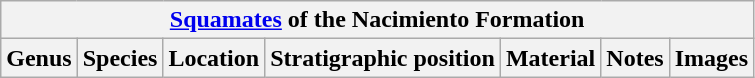<table class="wikitable" align="center">
<tr>
<th colspan="7" align="center"><a href='#'>Squamates</a> of the Nacimiento Formation</th>
</tr>
<tr>
<th>Genus</th>
<th>Species</th>
<th>Location</th>
<th>Stratigraphic position</th>
<th>Material</th>
<th>Notes</th>
<th>Images</th>
</tr>
</table>
